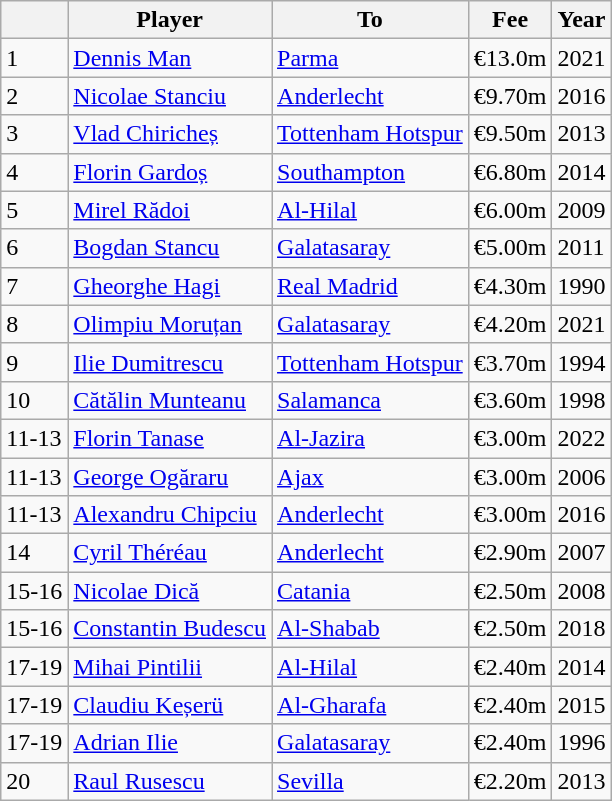<table border="0" class="wikitable">
<tr>
<th></th>
<th>Player</th>
<th>To</th>
<th>Fee</th>
<th>Year</th>
</tr>
<tr>
<td>1</td>
<td> <a href='#'>Dennis Man</a></td>
<td> <a href='#'>Parma</a></td>
<td>€13.0m</td>
<td>2021</td>
</tr>
<tr>
<td>2</td>
<td> <a href='#'>Nicolae Stanciu</a></td>
<td> <a href='#'>Anderlecht</a></td>
<td>€9.70m</td>
<td>2016</td>
</tr>
<tr>
<td>3</td>
<td> <a href='#'>Vlad Chiricheș</a></td>
<td> <a href='#'>Tottenham Hotspur</a></td>
<td>€9.50m</td>
<td>2013</td>
</tr>
<tr>
<td>4</td>
<td> <a href='#'>Florin Gardoș</a></td>
<td> <a href='#'>Southampton</a></td>
<td>€6.80m</td>
<td>2014</td>
</tr>
<tr>
<td>5</td>
<td> <a href='#'>Mirel Rădoi</a></td>
<td> <a href='#'>Al-Hilal</a></td>
<td>€6.00m</td>
<td>2009</td>
</tr>
<tr>
<td>6</td>
<td> <a href='#'>Bogdan Stancu</a></td>
<td> <a href='#'>Galatasaray</a></td>
<td>€5.00m</td>
<td>2011</td>
</tr>
<tr>
<td>7</td>
<td> <a href='#'>Gheorghe Hagi</a></td>
<td> <a href='#'>Real Madrid</a></td>
<td>€4.30m</td>
<td>1990</td>
</tr>
<tr>
<td>8</td>
<td> <a href='#'>Olimpiu Moruțan</a></td>
<td> <a href='#'>Galatasaray</a></td>
<td>€4.20m</td>
<td>2021</td>
</tr>
<tr>
<td>9</td>
<td> <a href='#'>Ilie Dumitrescu</a></td>
<td> <a href='#'>Tottenham Hotspur</a></td>
<td>€3.70m</td>
<td>1994</td>
</tr>
<tr>
<td>10</td>
<td> <a href='#'>Cătălin Munteanu</a></td>
<td> <a href='#'>Salamanca</a></td>
<td>€3.60m</td>
<td>1998</td>
</tr>
<tr>
<td>11-13</td>
<td> <a href='#'>Florin Tanase</a></td>
<td> <a href='#'>Al-Jazira</a></td>
<td>€3.00m</td>
<td>2022</td>
</tr>
<tr>
<td>11-13</td>
<td> <a href='#'>George Ogăraru</a></td>
<td> <a href='#'>Ajax</a></td>
<td>€3.00m</td>
<td>2006</td>
</tr>
<tr>
<td>11-13</td>
<td> <a href='#'>Alexandru Chipciu</a></td>
<td> <a href='#'>Anderlecht</a></td>
<td>€3.00m</td>
<td>2016</td>
</tr>
<tr>
<td>14</td>
<td> <a href='#'>Cyril Théréau</a></td>
<td> <a href='#'>Anderlecht</a></td>
<td>€2.90m</td>
<td>2007</td>
</tr>
<tr>
<td>15-16</td>
<td> <a href='#'>Nicolae Dică</a></td>
<td> <a href='#'>Catania</a></td>
<td>€2.50m</td>
<td>2008</td>
</tr>
<tr>
<td>15-16</td>
<td> <a href='#'>Constantin Budescu</a></td>
<td> <a href='#'>Al-Shabab</a></td>
<td>€2.50m</td>
<td>2018</td>
</tr>
<tr>
<td>17-19</td>
<td> <a href='#'>Mihai Pintilii</a></td>
<td> <a href='#'>Al-Hilal</a></td>
<td>€2.40m</td>
<td>2014</td>
</tr>
<tr>
<td>17-19</td>
<td> <a href='#'>Claudiu Keșerü</a></td>
<td> <a href='#'>Al-Gharafa</a></td>
<td>€2.40m</td>
<td>2015</td>
</tr>
<tr>
<td>17-19</td>
<td> <a href='#'>Adrian Ilie</a></td>
<td> <a href='#'>Galatasaray</a></td>
<td>€2.40m</td>
<td>1996</td>
</tr>
<tr>
<td>20</td>
<td> <a href='#'>Raul Rusescu</a></td>
<td> <a href='#'>Sevilla</a></td>
<td>€2.20m</td>
<td>2013</td>
</tr>
</table>
